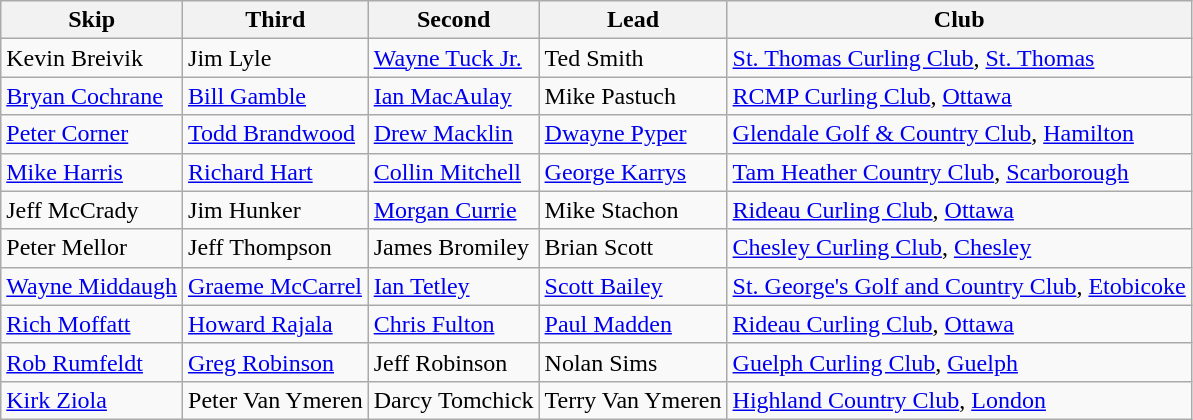<table class="wikitable" border="1">
<tr>
<th>Skip</th>
<th>Third</th>
<th>Second</th>
<th>Lead</th>
<th>Club</th>
</tr>
<tr>
<td>Kevin Breivik</td>
<td>Jim Lyle</td>
<td><a href='#'>Wayne Tuck Jr.</a></td>
<td>Ted Smith</td>
<td><a href='#'>St. Thomas Curling Club</a>, <a href='#'>St. Thomas</a></td>
</tr>
<tr>
<td><a href='#'>Bryan Cochrane</a></td>
<td><a href='#'>Bill Gamble</a></td>
<td><a href='#'>Ian MacAulay</a></td>
<td>Mike Pastuch</td>
<td><a href='#'>RCMP Curling Club</a>, <a href='#'>Ottawa</a></td>
</tr>
<tr>
<td><a href='#'>Peter Corner</a></td>
<td><a href='#'>Todd Brandwood</a></td>
<td><a href='#'>Drew Macklin</a></td>
<td><a href='#'>Dwayne Pyper</a></td>
<td><a href='#'>Glendale Golf & Country Club</a>, <a href='#'>Hamilton</a></td>
</tr>
<tr>
<td><a href='#'>Mike Harris</a></td>
<td><a href='#'>Richard Hart</a></td>
<td><a href='#'>Collin Mitchell</a></td>
<td><a href='#'>George Karrys</a></td>
<td><a href='#'>Tam Heather Country Club</a>, <a href='#'>Scarborough</a></td>
</tr>
<tr>
<td>Jeff McCrady</td>
<td>Jim Hunker</td>
<td><a href='#'>Morgan Currie</a></td>
<td>Mike Stachon</td>
<td><a href='#'>Rideau Curling Club</a>, <a href='#'>Ottawa</a></td>
</tr>
<tr>
<td>Peter Mellor</td>
<td>Jeff Thompson</td>
<td>James Bromiley</td>
<td>Brian Scott</td>
<td><a href='#'>Chesley Curling Club</a>, <a href='#'>Chesley</a></td>
</tr>
<tr>
<td><a href='#'>Wayne Middaugh</a></td>
<td><a href='#'>Graeme McCarrel</a></td>
<td><a href='#'>Ian Tetley</a></td>
<td><a href='#'>Scott Bailey</a></td>
<td><a href='#'>St. George's Golf and Country Club</a>, <a href='#'>Etobicoke</a></td>
</tr>
<tr>
<td><a href='#'>Rich Moffatt</a></td>
<td><a href='#'>Howard Rajala</a></td>
<td><a href='#'>Chris Fulton</a></td>
<td><a href='#'>Paul Madden</a></td>
<td><a href='#'>Rideau Curling Club</a>, <a href='#'>Ottawa</a></td>
</tr>
<tr>
<td><a href='#'>Rob Rumfeldt</a></td>
<td><a href='#'>Greg Robinson</a></td>
<td>Jeff Robinson</td>
<td>Nolan Sims</td>
<td><a href='#'>Guelph Curling Club</a>, <a href='#'>Guelph</a></td>
</tr>
<tr>
<td><a href='#'>Kirk Ziola</a></td>
<td>Peter Van Ymeren</td>
<td>Darcy Tomchick</td>
<td>Terry Van Ymeren</td>
<td><a href='#'>Highland Country Club</a>, <a href='#'>London</a></td>
</tr>
</table>
